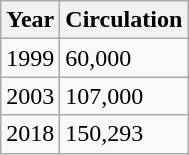<table class="wikitable floatleft">
<tr>
<th>Year</th>
<th>Circulation</th>
</tr>
<tr>
<td>1999</td>
<td>60,000</td>
</tr>
<tr>
<td>2003</td>
<td>107,000</td>
</tr>
<tr>
<td>2018</td>
<td>150,293</td>
</tr>
</table>
